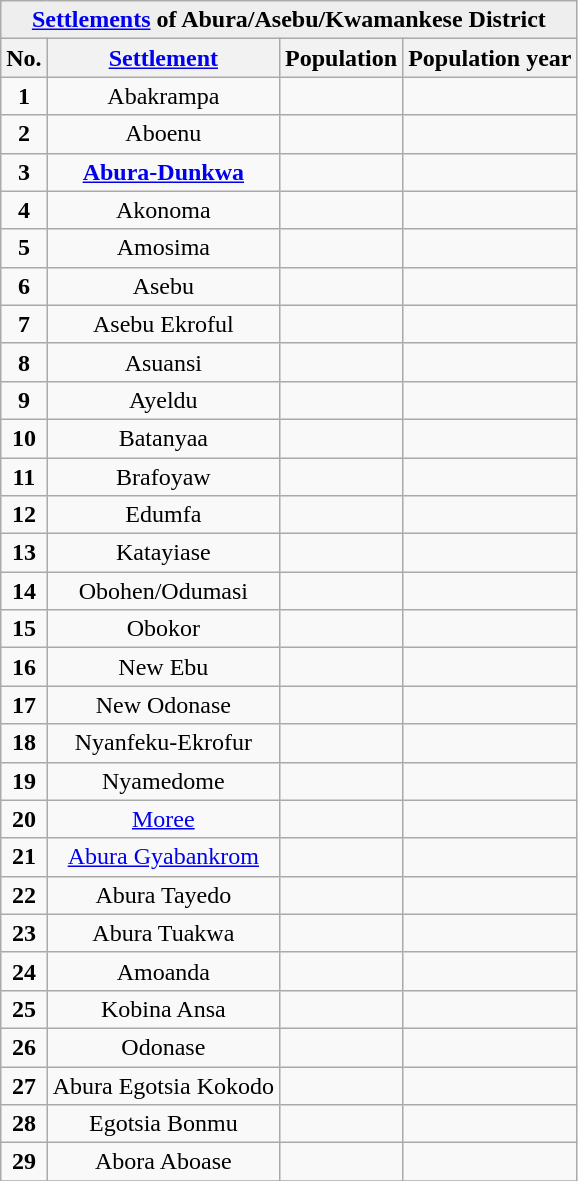<table class="wikitable sortable" style="text-align: centre;">
<tr bgcolor=#EEEEEE>
<td align=center colspan=4><strong><a href='#'>Settlements</a> of Abura/Asebu/Kwamankese District</strong></td>
</tr>
<tr ">
<th class="unsortable">No.</th>
<th class="unsortable"><a href='#'>Settlement</a></th>
<th class="unsortable">Population</th>
<th class="unsortable">Population year</th>
</tr>
<tr>
<td align=center><strong>1</strong></td>
<td align=center>Abakrampa</td>
<td align=center></td>
<td align=center></td>
</tr>
<tr>
<td align=center><strong>2</strong></td>
<td align=center>Aboenu</td>
<td align=center></td>
<td align=center></td>
</tr>
<tr>
<td align=center><strong>3</strong></td>
<td align=center><strong><a href='#'>Abura-Dunkwa</a></strong></td>
<td align=center></td>
<td align=center></td>
</tr>
<tr>
<td align=center><strong>4</strong></td>
<td align=center>Akonoma</td>
<td align=center></td>
<td align=center></td>
</tr>
<tr>
<td align=center><strong>5</strong></td>
<td align=center>Amosima</td>
<td align=center></td>
<td align=center></td>
</tr>
<tr>
<td align=center><strong>6</strong></td>
<td align=center>Asebu</td>
<td align=center></td>
<td align=center></td>
</tr>
<tr>
<td align=center><strong>7</strong></td>
<td align=center>Asebu Ekroful</td>
<td align=center></td>
<td align=center></td>
</tr>
<tr>
<td align=center><strong>8</strong></td>
<td align=center>Asuansi</td>
<td align=center></td>
<td align=center></td>
</tr>
<tr>
<td align=center><strong>9</strong></td>
<td align=center>Ayeldu</td>
<td align=center></td>
<td align=center></td>
</tr>
<tr>
<td align=center><strong>10</strong></td>
<td align=center>Batanyaa</td>
<td align=center></td>
<td align=center></td>
</tr>
<tr>
<td align=center><strong>11</strong></td>
<td align=center>Brafoyaw</td>
<td align=center></td>
<td align=center></td>
</tr>
<tr>
<td align=center><strong>12</strong></td>
<td align=center>Edumfa</td>
<td align=center></td>
<td align=center></td>
</tr>
<tr>
<td align=center><strong>13</strong></td>
<td align=center>Katayiase</td>
<td align=center></td>
<td align=center></td>
</tr>
<tr>
<td align=center><strong>14</strong></td>
<td align=center>Obohen/Odumasi</td>
<td align=center></td>
<td align=center></td>
</tr>
<tr>
<td align=center><strong>15</strong></td>
<td align=center>Obokor</td>
<td align=center></td>
<td align=center></td>
</tr>
<tr>
<td align=center><strong>16</strong></td>
<td align=center>New Ebu</td>
<td align=center></td>
<td align=center></td>
</tr>
<tr>
<td align=center><strong>17</strong></td>
<td align=center>New Odonase</td>
<td align=center></td>
<td align=center></td>
</tr>
<tr>
<td align=center><strong>18</strong></td>
<td align=center>Nyanfeku-Ekrofur</td>
<td align=center></td>
<td align=center></td>
</tr>
<tr>
<td align=center><strong>19</strong></td>
<td align=center>Nyamedome</td>
<td align=center></td>
<td align=center></td>
</tr>
<tr>
<td align=center><strong>20</strong></td>
<td align=center><a href='#'>Moree</a></td>
<td align=center></td>
<td align=center></td>
</tr>
<tr>
<td align=center><strong>21</strong></td>
<td align=center><a href='#'>Abura Gyabankrom</a></td>
<td align=center></td>
<td align=center></td>
</tr>
<tr>
<td align=center><strong>22</strong></td>
<td align=center>Abura Tayedo</td>
<td align=center></td>
<td align=center></td>
</tr>
<tr>
<td align=center><strong>23</strong></td>
<td align=center>Abura Tuakwa</td>
<td align=center></td>
<td align=center></td>
</tr>
<tr>
<td align=center><strong>24</strong></td>
<td align=center>Amoanda</td>
<td align=center></td>
<td align=center></td>
</tr>
<tr>
<td align=center><strong>25</strong></td>
<td align=center>Kobina Ansa</td>
<td align=center></td>
<td align=center></td>
</tr>
<tr>
<td align=center><strong>26</strong></td>
<td align=center>Odonase</td>
<td align=center></td>
<td align=center></td>
</tr>
<tr>
<td align=center><strong>27</strong></td>
<td align=center>Abura Egotsia Kokodo</td>
<td align=center></td>
<td align=center></td>
</tr>
<tr>
<td align=center><strong>28</strong></td>
<td align=center>Egotsia Bonmu</td>
<td align=center></td>
<td align=center></td>
</tr>
<tr>
<td align=center><strong>29</strong></td>
<td align=center>Abora Aboase</td>
<td align=center></td>
<td align=center></td>
</tr>
<tr>
</tr>
</table>
